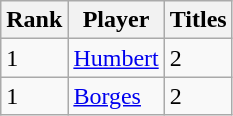<table class=wikitable>
<tr>
<th>Rank</th>
<th>Player</th>
<th>Titles</th>
</tr>
<tr>
<td>1</td>
<td> <a href='#'>Humbert</a></td>
<td>2</td>
</tr>
<tr>
<td>1</td>
<td> <a href='#'>Borges</a></td>
<td>2</td>
</tr>
</table>
